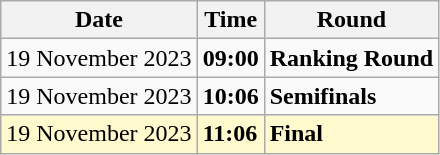<table class="wikitable">
<tr>
<th>Date</th>
<th>Time</th>
<th>Round</th>
</tr>
<tr>
<td>19 November 2023</td>
<td><strong>09:00</strong></td>
<td><strong>Ranking Round</strong></td>
</tr>
<tr>
<td>19 November 2023</td>
<td><strong>10:06</strong></td>
<td><strong>Semifinals</strong></td>
</tr>
<tr style=background:lemonchiffon>
<td>19 November 2023</td>
<td><strong>11:06</strong></td>
<td><strong>Final</strong></td>
</tr>
</table>
